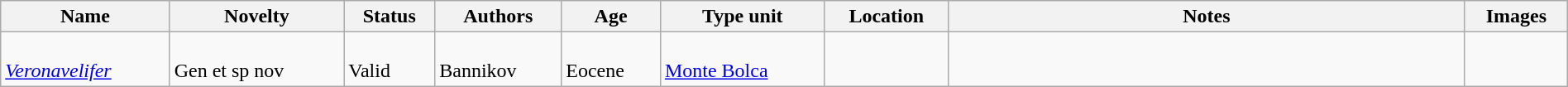<table class="wikitable sortable" align="center" width="100%">
<tr>
<th>Name</th>
<th>Novelty</th>
<th>Status</th>
<th>Authors</th>
<th>Age</th>
<th>Type unit</th>
<th>Location</th>
<th width="33%">Notes</th>
<th>Images</th>
</tr>
<tr>
<td><br><em><a href='#'>Veronavelifer</a></em></td>
<td><br>Gen et sp nov</td>
<td><br>Valid</td>
<td><br>Bannikov</td>
<td><br>Eocene</td>
<td><br><a href='#'>Monte Bolca</a></td>
<td><br></td>
<td></td>
<td><br></td>
</tr>
</table>
